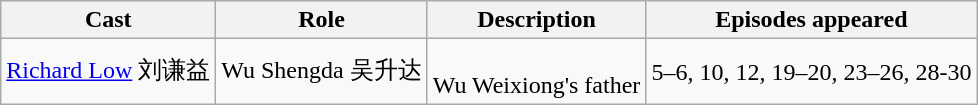<table class="wikitable">
<tr>
<th>Cast</th>
<th>Role</th>
<th>Description</th>
<th>Episodes appeared</th>
</tr>
<tr>
<td><a href='#'>Richard Low</a> 刘谦益</td>
<td>Wu Shengda 吴升达</td>
<td><br>Wu Weixiong's father</td>
<td>5–6, 10, 12, 19–20, 23–26, 28-30</td>
</tr>
</table>
